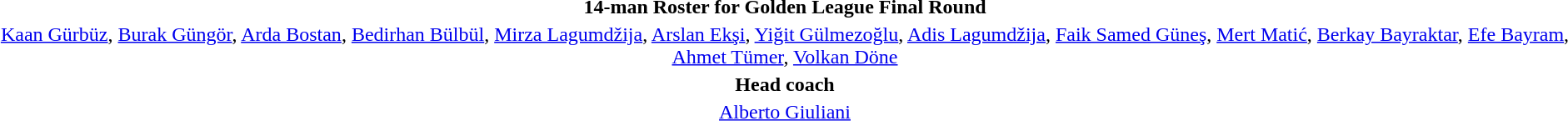<table style="text-align:center; margin-top:2em; margin-left:auto; margin-right:auto">
<tr>
<td><strong>14-man Roster for Golden League Final Round</strong></td>
</tr>
<tr>
<td><a href='#'>Kaan Gürbüz</a>, <a href='#'>Burak Güngör</a>, <a href='#'>Arda Bostan</a>, <a href='#'>Bedirhan Bülbül</a>, <a href='#'>Mirza Lagumdžija</a>, <a href='#'>Arslan Ekşi</a>, <a href='#'>Yiğit Gülmezoğlu</a>, <a href='#'>Adis Lagumdžija</a>, <a href='#'>Faik Samed Güneş</a>, <a href='#'>Mert Matić</a>, <a href='#'>Berkay Bayraktar</a>, <a href='#'>Efe Bayram</a>, <a href='#'>Ahmet Tümer</a>, <a href='#'>Volkan Döne</a></td>
</tr>
<tr>
<td><strong>Head coach</strong></td>
</tr>
<tr>
<td><a href='#'>Alberto Giuliani</a></td>
</tr>
</table>
